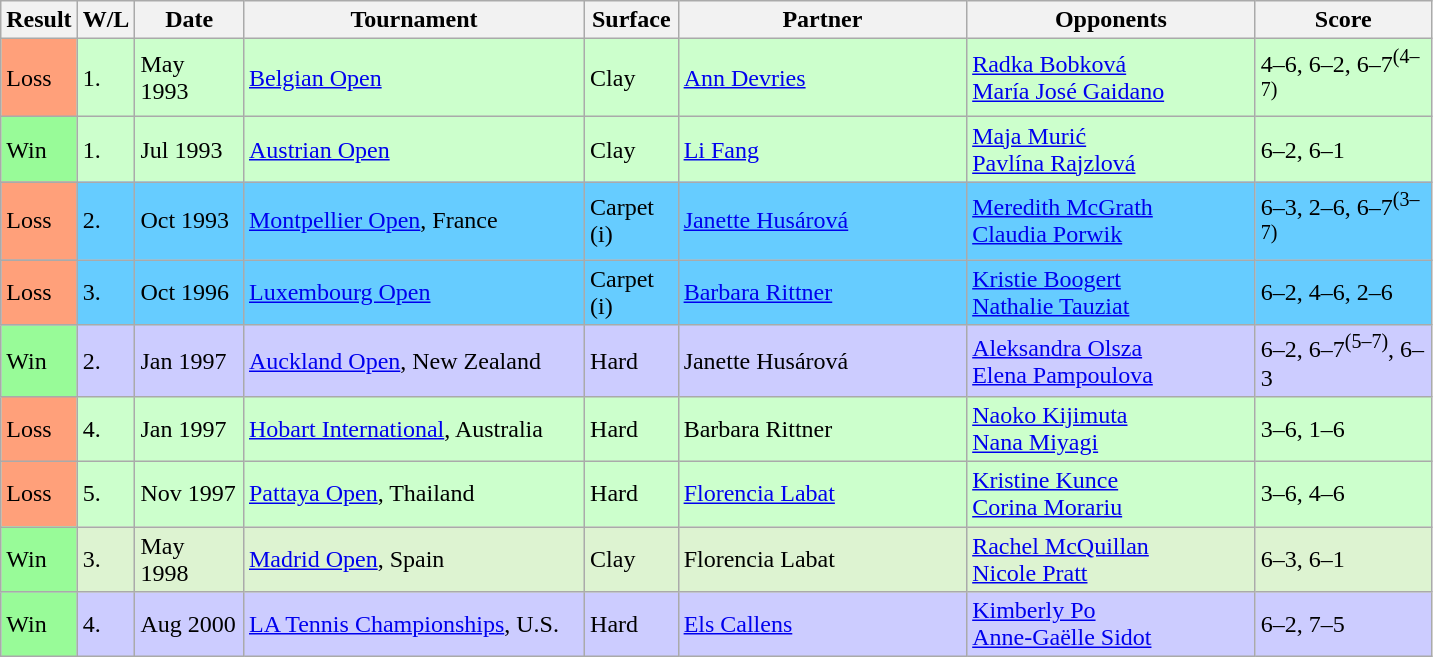<table class="sortable wikitable">
<tr>
<th>Result</th>
<th style="width:30px" class="unsortable">W/L</th>
<th style="width:65px">Date</th>
<th style="width:220px">Tournament</th>
<th style="width:55px">Surface</th>
<th style="width:185px">Partner</th>
<th style="width:185px">Opponents</th>
<th style="width:110px" class="unsortable">Score</th>
</tr>
<tr bgcolor="#CCFFCC">
<td style="background:#ffa07a;">Loss</td>
<td>1.</td>
<td>May 1993</td>
<td><a href='#'>Belgian Open</a></td>
<td>Clay</td>
<td> <a href='#'>Ann Devries</a></td>
<td> <a href='#'>Radka Bobková</a> <br>  <a href='#'>María José Gaidano</a></td>
<td>4–6, 6–2, 6–7<sup>(4–7)</sup></td>
</tr>
<tr bgcolor="#CCFFCC">
<td style="background:#98fb98;">Win</td>
<td>1.</td>
<td>Jul 1993</td>
<td><a href='#'>Austrian Open</a></td>
<td>Clay</td>
<td> <a href='#'>Li Fang</a></td>
<td> <a href='#'>Maja Murić</a> <br>  <a href='#'>Pavlína Rajzlová</a></td>
<td>6–2, 6–1</td>
</tr>
<tr bgcolor="#66CCFF">
<td style="background:#ffa07a;">Loss</td>
<td>2.</td>
<td>Oct 1993</td>
<td><a href='#'>Montpellier Open</a>, France</td>
<td>Carpet (i)</td>
<td> <a href='#'>Janette Husárová</a></td>
<td> <a href='#'>Meredith McGrath</a> <br>  <a href='#'>Claudia Porwik</a></td>
<td>6–3, 2–6, 6–7<sup>(3–7)</sup></td>
</tr>
<tr bgcolor="#66CCFF">
<td style="background:#ffa07a;">Loss</td>
<td>3.</td>
<td>Oct 1996</td>
<td><a href='#'>Luxembourg Open</a></td>
<td>Carpet (i)</td>
<td> <a href='#'>Barbara Rittner</a></td>
<td> <a href='#'>Kristie Boogert</a> <br>  <a href='#'>Nathalie Tauziat</a></td>
<td>6–2, 4–6, 2–6</td>
</tr>
<tr bgcolor="#CCCCFF">
<td style="background:#98fb98;">Win</td>
<td>2.</td>
<td>Jan 1997</td>
<td><a href='#'>Auckland Open</a>, New Zealand</td>
<td>Hard</td>
<td> Janette Husárová</td>
<td> <a href='#'>Aleksandra Olsza</a> <br>  <a href='#'>Elena Pampoulova</a></td>
<td>6–2, 6–7<sup>(5–7)</sup>, 6–3</td>
</tr>
<tr bgcolor="#CCFFCC">
<td style="background:#ffa07a;">Loss</td>
<td>4.</td>
<td>Jan 1997</td>
<td><a href='#'>Hobart International</a>, Australia</td>
<td>Hard</td>
<td> Barbara Rittner</td>
<td> <a href='#'>Naoko Kijimuta</a> <br>  <a href='#'>Nana Miyagi</a></td>
<td>3–6, 1–6</td>
</tr>
<tr bgcolor="#CCFFCC">
<td style="background:#ffa07a;">Loss</td>
<td>5.</td>
<td>Nov 1997</td>
<td><a href='#'>Pattaya Open</a>, Thailand</td>
<td>Hard</td>
<td> <a href='#'>Florencia Labat</a></td>
<td> <a href='#'>Kristine Kunce</a> <br>  <a href='#'>Corina Morariu</a></td>
<td>3–6, 4–6</td>
</tr>
<tr bgcolor=#DDF3D1>
<td style="background:#98fb98;">Win</td>
<td>3.</td>
<td>May 1998</td>
<td><a href='#'>Madrid Open</a>, Spain</td>
<td>Clay</td>
<td> Florencia Labat</td>
<td> <a href='#'>Rachel McQuillan</a> <br>  <a href='#'>Nicole Pratt</a></td>
<td>6–3, 6–1</td>
</tr>
<tr bgcolor="#CCCCFF">
<td style="background:#98fb98;">Win</td>
<td>4.</td>
<td>Aug 2000</td>
<td><a href='#'>LA Tennis Championships</a>, U.S.</td>
<td>Hard</td>
<td> <a href='#'>Els Callens</a></td>
<td> <a href='#'>Kimberly Po</a> <br>  <a href='#'>Anne-Gaëlle Sidot</a></td>
<td>6–2, 7–5</td>
</tr>
</table>
